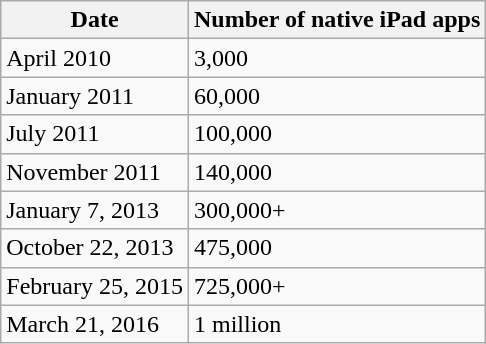<table class="wikitable">
<tr>
<th>Date</th>
<th>Number of native iPad apps</th>
</tr>
<tr>
<td>April 2010</td>
<td>3,000</td>
</tr>
<tr>
<td>January 2011</td>
<td>60,000</td>
</tr>
<tr>
<td>July 2011</td>
<td>100,000</td>
</tr>
<tr>
<td>November 2011</td>
<td>140,000</td>
</tr>
<tr>
<td>January 7, 2013</td>
<td>300,000+</td>
</tr>
<tr>
<td>October 22, 2013</td>
<td>475,000</td>
</tr>
<tr>
<td>February 25, 2015</td>
<td>725,000+</td>
</tr>
<tr>
<td>March 21, 2016</td>
<td>1 million</td>
</tr>
</table>
